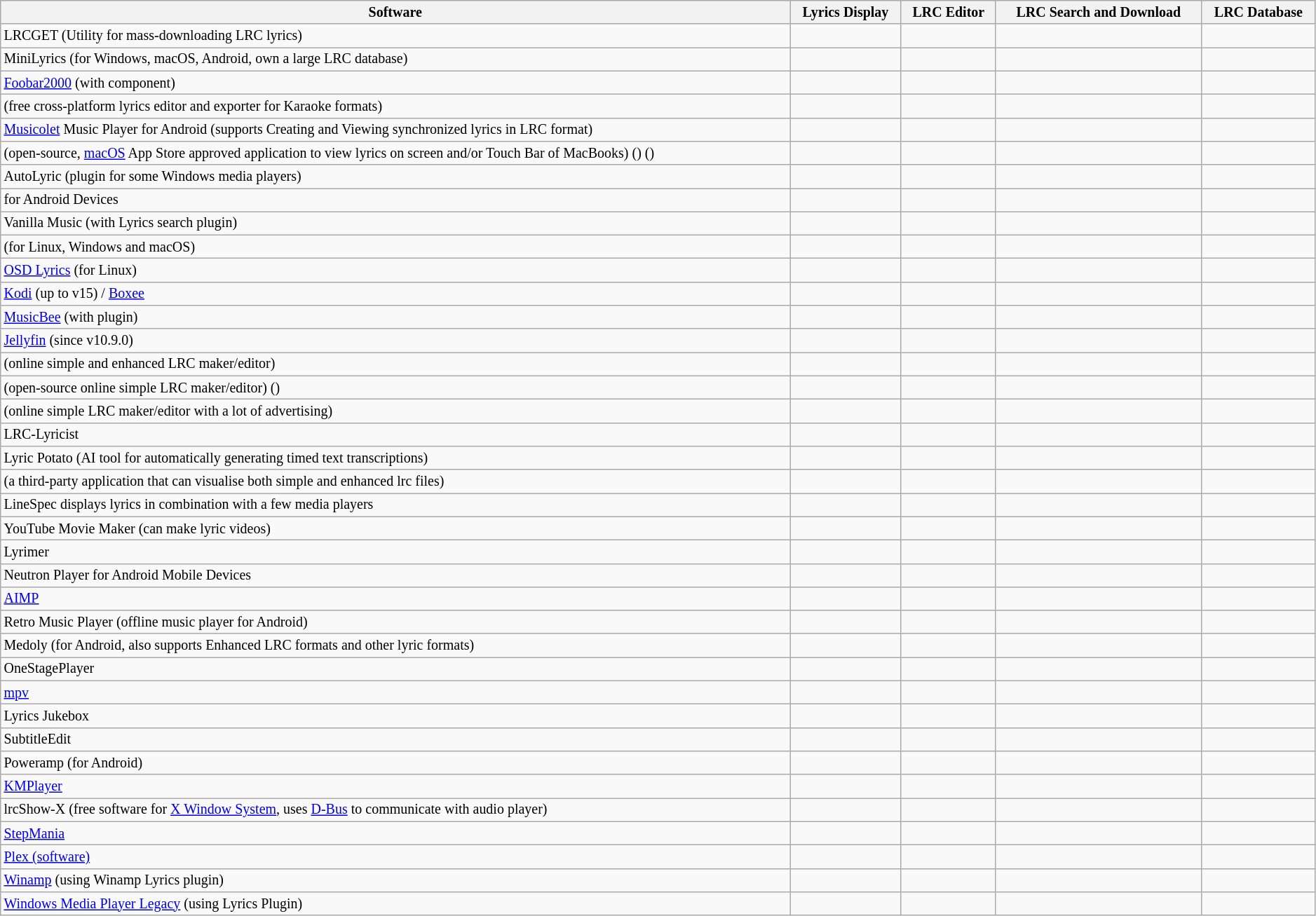<table class="wikitable" style="width:99%; font-size: smaller; text-align: center;">
<tr style="background: #ececec">
<th><strong>Software</strong></th>
<th><strong>Lyrics Display</strong></th>
<th><strong>LRC Editor</strong></th>
<th><strong>LRC Search and Download</strong></th>
<th><strong>LRC Database</strong></th>
</tr>
<tr>
<td style="text-align:left;">LRCGET (Utility for mass-downloading LRC lyrics)</td>
<td></td>
<td></td>
<td></td>
<td></td>
</tr>
<tr>
<td style="text-align:left;">MiniLyrics (for Windows, macOS, Android, own a large LRC database)</td>
<td></td>
<td></td>
<td></td>
<td></td>
</tr>
<tr>
<td style="text-align:left;"><a href='#'>Foobar2000</a> (with  component)</td>
<td></td>
<td></td>
<td></td>
<td></td>
</tr>
<tr>
<td style="text-align:left;"> (free cross-platform lyrics editor and exporter for Karaoke formats)</td>
<td></td>
<td></td>
<td></td>
<td></td>
</tr>
<tr>
<td style="text-align:left;"><a href='#'>Musicolet</a> Music Player for Android (supports Creating and Viewing synchronized lyrics in LRC format)</td>
<td></td>
<td></td>
<td></td>
<td></td>
</tr>
<tr>
<td style="text-align:left;"> (open-source, <a href='#'>macOS</a> App Store approved application to view lyrics on screen and/or Touch Bar of MacBooks) () ()</td>
<td></td>
<td></td>
<td></td>
<td></td>
</tr>
<tr>
<td style="text-align:left;">AutoLyric (plugin for some Windows media players)</td>
<td></td>
<td></td>
<td></td>
<td></td>
</tr>
<tr>
<td style="text-align:left;"> for Android Devices</td>
<td></td>
<td></td>
<td></td>
<td></td>
</tr>
<tr>
<td style="text-align:left;">Vanilla Music (with Lyrics search plugin)</td>
<td></td>
<td></td>
<td></td>
<td></td>
</tr>
<tr>
<td style="text-align:left;"> (for Linux, Windows and macOS)</td>
<td></td>
<td></td>
<td></td>
<td></td>
</tr>
<tr>
<td style="text-align:left;"><a href='#'>OSD Lyrics</a> (for Linux)</td>
<td></td>
<td></td>
<td></td>
<td></td>
</tr>
<tr>
<td style="text-align:left;"><a href='#'>Kodi</a> (up to v15) / <a href='#'>Boxee</a></td>
<td></td>
<td></td>
<td></td>
<td></td>
</tr>
<tr>
<td style="text-align:left;"><a href='#'>MusicBee</a> (with plugin)</td>
<td></td>
<td></td>
<td></td>
<td></td>
</tr>
<tr>
<td style="text-align:left;"><a href='#'>Jellyfin</a> (since v10.9.0)</td>
<td></td>
<td></td>
<td></td>
<td></td>
</tr>
<tr>
<td style="text-align:left;"> (online simple and enhanced LRC maker/editor)</td>
<td></td>
<td></td>
<td></td>
<td></td>
</tr>
<tr>
<td style="text-align:left;"> (open-source online simple LRC maker/editor) ()</td>
<td></td>
<td></td>
<td></td>
<td></td>
</tr>
<tr>
<td style="text-align:left;"> (online simple LRC maker/editor with a lot of advertising)</td>
<td></td>
<td></td>
<td></td>
<td></td>
</tr>
<tr>
<td style="text-align:left;">LRC-Lyricist</td>
<td></td>
<td></td>
<td></td>
<td></td>
</tr>
<tr>
<td style="text-align:left;">Lyric Potato (AI tool for automatically generating timed text transcriptions)</td>
<td></td>
<td></td>
<td></td>
<td></td>
</tr>
<tr>
<td style="text-align:left;"> (a third-party application that can visualise both simple and enhanced lrc files)</td>
<td></td>
<td></td>
<td></td>
<td></td>
</tr>
<tr>
<td style="text-align:left;">LineSpec  displays lyrics in combination with a few media players</td>
<td></td>
<td></td>
<td></td>
<td></td>
</tr>
<tr>
<td style="text-align:left;">YouTube Movie Maker (can make lyric videos)</td>
<td></td>
<td></td>
<td></td>
<td></td>
</tr>
<tr>
<td style="text-align:left;">Lyrimer</td>
<td></td>
<td></td>
<td></td>
<td></td>
</tr>
<tr>
<td style="text-align:left;">Neutron Player for Android Mobile Devices</td>
<td></td>
<td></td>
<td></td>
<td></td>
</tr>
<tr>
<td style="text-align:left;"><a href='#'>AIMP</a></td>
<td></td>
<td></td>
<td></td>
<td></td>
</tr>
<tr>
<td style="text-align:left;">Retro Music Player (offline music player for Android)</td>
<td></td>
<td></td>
<td></td>
<td></td>
</tr>
<tr>
<td style="text-align:left;">Medoly (for Android, also supports Enhanced LRC formats and other lyric formats)</td>
<td></td>
<td></td>
<td></td>
<td></td>
</tr>
<tr>
<td style="text-align:left;">OneStagePlayer </td>
<td></td>
<td></td>
<td></td>
<td></td>
</tr>
<tr>
<td style="text-align:left;"><a href='#'>mpv</a></td>
<td></td>
<td></td>
<td></td>
<td></td>
</tr>
<tr>
<td style="text-align:left;">Lyrics Jukebox</td>
<td></td>
<td></td>
<td></td>
<td></td>
</tr>
<tr>
<td style="text-align:left;">SubtitleEdit </td>
<td></td>
<td></td>
<td></td>
<td></td>
</tr>
<tr>
<td style="text-align:left;">Poweramp (for Android)</td>
<td></td>
<td></td>
<td></td>
<td></td>
</tr>
<tr>
<td style="text-align:left;"><a href='#'>KMPlayer</a></td>
<td></td>
<td></td>
<td></td>
<td></td>
</tr>
<tr>
<td style="text-align:left;">lrcShow-X (free software for <a href='#'>X Window System</a>, uses <a href='#'>D-Bus</a> to communicate with audio player)</td>
<td></td>
<td></td>
<td></td>
<td></td>
</tr>
<tr>
<td style="text-align:left;"><a href='#'>StepMania</a></td>
<td></td>
<td></td>
<td></td>
<td></td>
</tr>
<tr>
<td style="text-align:left;"><a href='#'>Plex (software)</a></td>
<td></td>
<td></td>
<td></td>
<td></td>
</tr>
<tr>
<td style="text-align:left;"><a href='#'>Winamp</a> (using Winamp Lyrics plugin)</td>
<td></td>
<td></td>
<td></td>
<td></td>
</tr>
<tr>
<td style="text-align:left;"><a href='#'>Windows Media Player Legacy</a> (using Lyrics Plugin)</td>
<td></td>
<td></td>
<td></td>
<td></td>
</tr>
</table>
